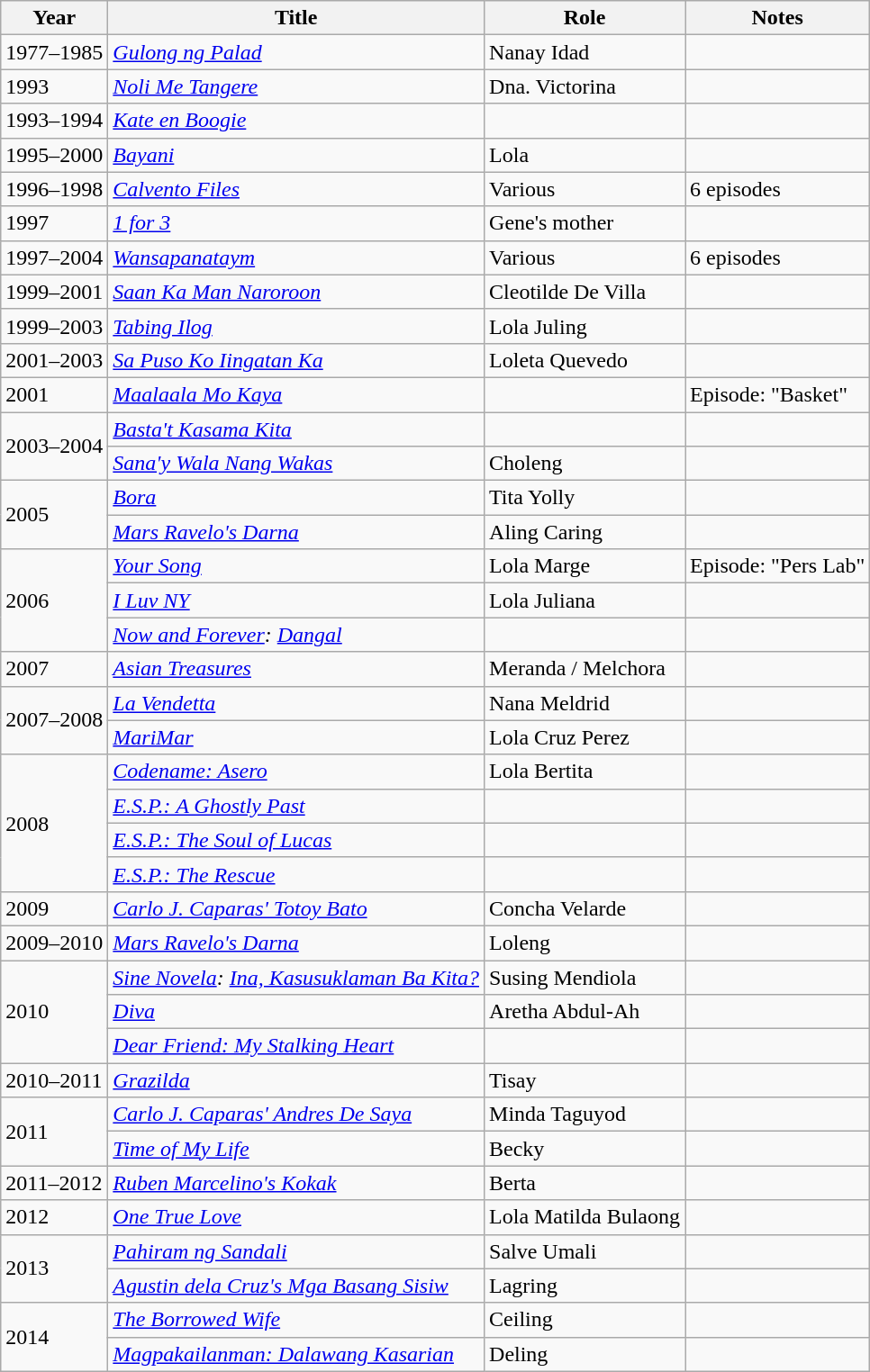<table class="wikitable">
<tr>
<th>Year</th>
<th>Title</th>
<th>Role</th>
<th>Notes</th>
</tr>
<tr>
<td>1977–1985</td>
<td><em><a href='#'>Gulong ng Palad</a></em></td>
<td>Nanay Idad</td>
<td></td>
</tr>
<tr>
<td>1993</td>
<td><em><a href='#'>Noli Me Tangere</a></em></td>
<td>Dna. Victorina</td>
<td></td>
</tr>
<tr>
<td>1993–1994</td>
<td><em><a href='#'>Kate en Boogie</a></em></td>
<td></td>
<td></td>
</tr>
<tr>
<td>1995–2000</td>
<td><em><a href='#'>Bayani</a></em></td>
<td>Lola</td>
<td></td>
</tr>
<tr>
<td>1996–1998</td>
<td><em><a href='#'>Calvento Files</a></em></td>
<td>Various</td>
<td>6 episodes</td>
</tr>
<tr>
<td>1997</td>
<td><em><a href='#'>1 for 3</a></em></td>
<td>Gene's mother</td>
<td></td>
</tr>
<tr>
<td>1997–2004</td>
<td><em><a href='#'>Wansapanataym</a></em></td>
<td>Various</td>
<td>6 episodes</td>
</tr>
<tr>
<td>1999–2001</td>
<td><em><a href='#'>Saan Ka Man Naroroon</a></em></td>
<td>Cleotilde De Villa</td>
<td></td>
</tr>
<tr>
<td>1999–2003</td>
<td><em><a href='#'>Tabing Ilog</a></em></td>
<td>Lola Juling</td>
<td></td>
</tr>
<tr>
<td>2001–2003</td>
<td><em><a href='#'>Sa Puso Ko Iingatan Ka</a></em></td>
<td>Loleta Quevedo</td>
<td></td>
</tr>
<tr>
<td>2001</td>
<td><em><a href='#'>Maalaala Mo Kaya</a></em></td>
<td></td>
<td>Episode: "Basket"</td>
</tr>
<tr>
<td rowspan="2">2003–2004</td>
<td><em><a href='#'>Basta't Kasama Kita</a></em></td>
<td></td>
<td></td>
</tr>
<tr>
<td><em><a href='#'>Sana'y Wala Nang Wakas</a></em></td>
<td>Choleng</td>
<td></td>
</tr>
<tr>
<td rowspan="2">2005</td>
<td><em><a href='#'>Bora</a></em></td>
<td>Tita Yolly</td>
<td></td>
</tr>
<tr>
<td><em><a href='#'>Mars Ravelo's Darna</a></em></td>
<td>Aling Caring</td>
<td></td>
</tr>
<tr>
<td rowspan="3">2006</td>
<td><em><a href='#'>Your Song</a></em></td>
<td>Lola Marge</td>
<td>Episode: "Pers Lab"</td>
</tr>
<tr>
<td><em><a href='#'>I Luv NY</a></em></td>
<td>Lola Juliana</td>
<td></td>
</tr>
<tr>
<td><em><a href='#'>Now and Forever</a>: <a href='#'>Dangal</a></em></td>
<td></td>
<td></td>
</tr>
<tr>
<td>2007</td>
<td><em><a href='#'>Asian Treasures</a></em></td>
<td>Meranda / Melchora</td>
<td></td>
</tr>
<tr>
<td rowspan="2">2007–2008</td>
<td><em><a href='#'>La Vendetta</a></em></td>
<td>Nana Meldrid</td>
<td></td>
</tr>
<tr>
<td><em><a href='#'>MariMar</a></em></td>
<td>Lola Cruz Perez</td>
<td></td>
</tr>
<tr>
<td rowspan="4">2008</td>
<td><em><a href='#'>Codename: Asero</a></em></td>
<td>Lola Bertita</td>
<td></td>
</tr>
<tr>
<td><em><a href='#'>E.S.P.: A Ghostly Past</a></em></td>
<td></td>
<td></td>
</tr>
<tr>
<td><em><a href='#'>E.S.P.: The Soul of Lucas</a></em></td>
<td></td>
<td></td>
</tr>
<tr>
<td><em><a href='#'>E.S.P.: The Rescue</a></em></td>
<td></td>
<td></td>
</tr>
<tr>
<td>2009</td>
<td><em><a href='#'>Carlo J. Caparas' Totoy Bato</a></em></td>
<td>Concha Velarde</td>
<td></td>
</tr>
<tr>
<td>2009–2010</td>
<td><em><a href='#'>Mars Ravelo's Darna</a></em></td>
<td>Loleng</td>
<td></td>
</tr>
<tr>
<td rowspan="3">2010</td>
<td><em><a href='#'>Sine Novela</a>: <a href='#'>Ina, Kasusuklaman Ba Kita?</a></em></td>
<td>Susing Mendiola</td>
<td></td>
</tr>
<tr>
<td><em><a href='#'>Diva</a></em></td>
<td>Aretha Abdul-Ah</td>
<td></td>
</tr>
<tr>
<td><em><a href='#'>Dear Friend: My Stalking Heart</a></em></td>
<td></td>
<td></td>
</tr>
<tr>
<td>2010–2011</td>
<td><em><a href='#'>Grazilda</a></em></td>
<td>Tisay</td>
<td></td>
</tr>
<tr>
<td rowspan="2">2011</td>
<td><em><a href='#'>Carlo J. Caparas' Andres De Saya</a></em></td>
<td>Minda Taguyod</td>
<td></td>
</tr>
<tr>
<td><em><a href='#'>Time of My Life</a></em></td>
<td>Becky</td>
<td></td>
</tr>
<tr>
<td>2011–2012</td>
<td><em><a href='#'>Ruben Marcelino's Kokak</a></em></td>
<td>Berta</td>
<td></td>
</tr>
<tr>
<td>2012</td>
<td><em><a href='#'>One True Love</a></em></td>
<td>Lola Matilda Bulaong</td>
<td></td>
</tr>
<tr>
<td rowspan="2">2013</td>
<td><em><a href='#'>Pahiram ng Sandali</a></em></td>
<td>Salve Umali</td>
<td></td>
</tr>
<tr>
<td><em><a href='#'>Agustin dela Cruz's Mga Basang Sisiw</a></em></td>
<td>Lagring</td>
<td></td>
</tr>
<tr>
<td rowspan="2">2014</td>
<td><em><a href='#'>The Borrowed Wife</a></em></td>
<td>Ceiling</td>
<td></td>
</tr>
<tr>
<td><em><a href='#'>Magpakailanman: Dalawang Kasarian</a></em></td>
<td>Deling</td>
<td></td>
</tr>
</table>
